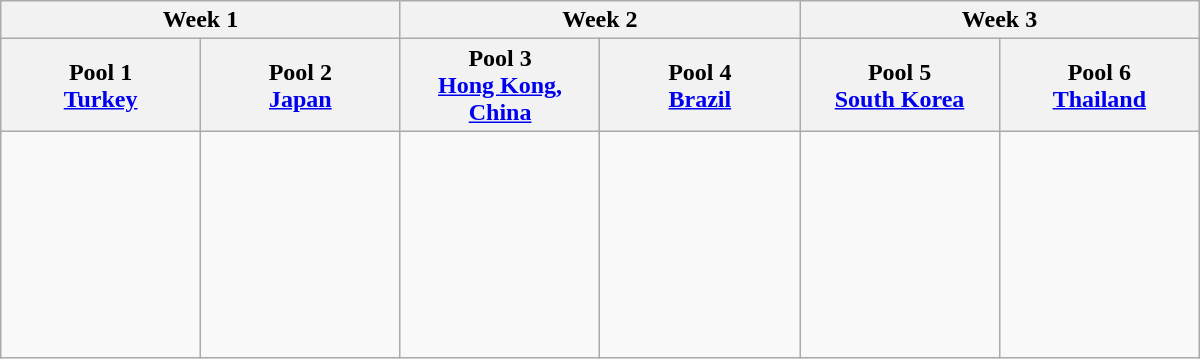<table class="wikitable" width=800>
<tr>
<th colspan="2">Week 1</th>
<th colspan="2">Week 2</th>
<th colspan="2">Week 3</th>
</tr>
<tr>
<th width=16%>Pool 1<br><a href='#'>Turkey</a></th>
<th width=16%>Pool 2<br><a href='#'>Japan</a></th>
<th width=16%>Pool 3<br><a href='#'>Hong Kong, China</a></th>
<th width=16%>Pool 4<br><a href='#'>Brazil</a></th>
<th width=16%>Pool 5<br><a href='#'>South Korea</a></th>
<th width=16%>Pool 6<br><a href='#'>Thailand</a></th>
</tr>
<tr>
<td><br><br>
<br>
<br>
<br>
<br>
<br>
<br>
</td>
<td><br><br>
<br>
<br>
<br>
<br>
<br>
<br>
</td>
<td><br><br>
<br>
<br>
<br>
<br>
<br>
<br>
</td>
<td><br><br>
<br>
<br>
<br>
<br>
<br>
<br>
</td>
<td><br><br>
<br>
<br>
<br>
<br>
<br>
<br>
</td>
<td><br><br>
<br>
<br>
<br>
<br>
<br>
<br>
</td>
</tr>
</table>
